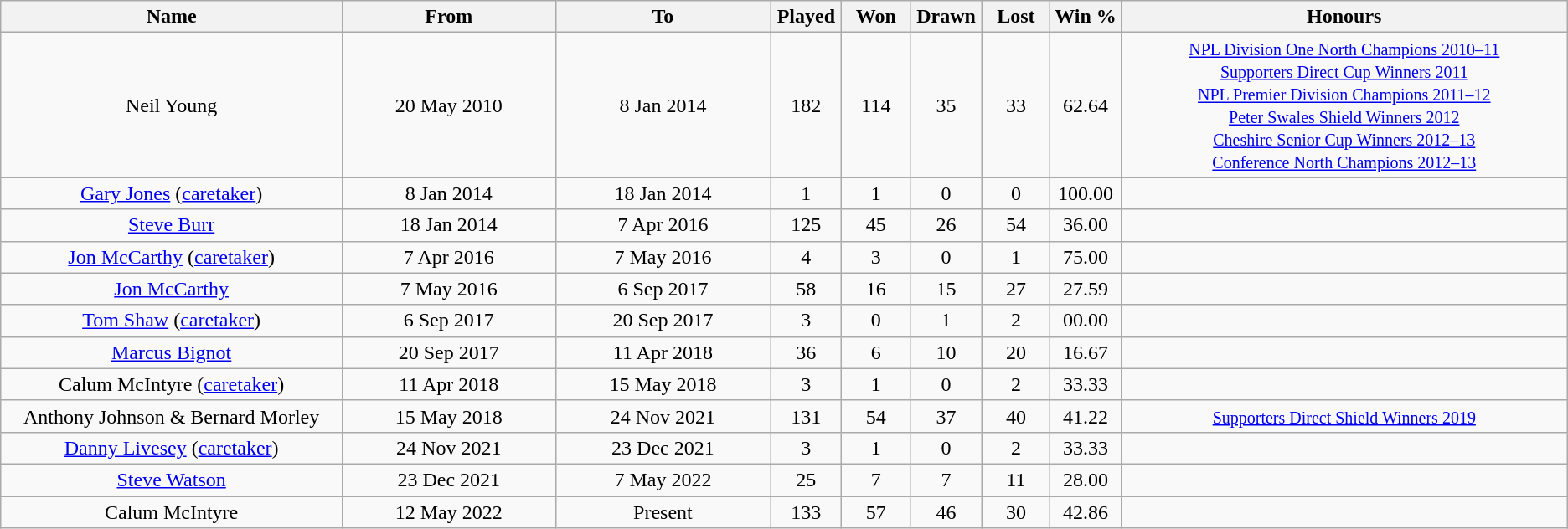<table class="wikitable" style="text-align:center">
<tr>
<th style="width:300px;">Name</th>
<th style="width:185px;">From</th>
<th style="width:185px;">To</th>
<th style="width:50px;">Played</th>
<th style="width:50px;">Won</th>
<th style="width:50px;">Drawn</th>
<th style="width:50px;">Lost</th>
<th style="width:50px;">Win %</th>
<th style="width:400px;">Honours</th>
</tr>
<tr>
<td> Neil Young</td>
<td>20 May 2010</td>
<td>8 Jan 2014</td>
<td>182</td>
<td>114</td>
<td>35</td>
<td>33</td>
<td>62.64</td>
<td><small><a href='#'>NPL Division One North Champions 2010–11</a> <br> <a href='#'>Supporters Direct Cup Winners 2011</a> <br> <a href='#'>NPL Premier Division Champions 2011–12</a> <br> <a href='#'>Peter Swales Shield Winners 2012</a> <br> <a href='#'>Cheshire Senior Cup Winners 2012–13</a> <br><a href='#'>Conference North Champions 2012–13</a></small></td>
</tr>
<tr>
<td> <a href='#'>Gary Jones</a> (<a href='#'>caretaker</a>)</td>
<td>8 Jan 2014</td>
<td>18 Jan 2014</td>
<td>1</td>
<td>1</td>
<td>0</td>
<td>0</td>
<td>100.00</td>
<td></td>
</tr>
<tr>
<td> <a href='#'>Steve Burr</a></td>
<td>18 Jan 2014</td>
<td>7 Apr 2016</td>
<td>125</td>
<td>45</td>
<td>26</td>
<td>54</td>
<td>36.00</td>
<td></td>
</tr>
<tr>
<td> <a href='#'>Jon McCarthy</a> (<a href='#'>caretaker</a>)</td>
<td>7 Apr 2016</td>
<td>7 May 2016</td>
<td>4</td>
<td>3</td>
<td>0</td>
<td>1</td>
<td>75.00</td>
<td></td>
</tr>
<tr>
<td> <a href='#'>Jon McCarthy</a></td>
<td>7 May 2016</td>
<td>6 Sep 2017</td>
<td>58</td>
<td>16</td>
<td>15</td>
<td>27</td>
<td>27.59</td>
<td></td>
</tr>
<tr>
<td> <a href='#'>Tom Shaw</a> (<a href='#'>caretaker</a>)</td>
<td>6 Sep 2017</td>
<td>20 Sep 2017</td>
<td>3</td>
<td>0</td>
<td>1</td>
<td>2</td>
<td>00.00</td>
<td></td>
</tr>
<tr>
<td> <a href='#'>Marcus Bignot</a></td>
<td>20 Sep 2017</td>
<td>11 Apr 2018</td>
<td>36</td>
<td>6</td>
<td>10</td>
<td>20</td>
<td>16.67</td>
<td></td>
</tr>
<tr>
<td> Calum McIntyre (<a href='#'>caretaker</a>)</td>
<td>11 Apr 2018</td>
<td>15 May 2018</td>
<td>3</td>
<td>1</td>
<td>0</td>
<td>2</td>
<td>33.33</td>
<td></td>
</tr>
<tr>
<td> Anthony Johnson &  Bernard Morley</td>
<td>15 May 2018</td>
<td>24 Nov 2021</td>
<td>131</td>
<td>54</td>
<td>37</td>
<td>40</td>
<td>41.22</td>
<td><small><a href='#'>Supporters Direct Shield Winners 2019</a></small></td>
</tr>
<tr>
<td> <a href='#'>Danny Livesey</a> (<a href='#'>caretaker</a>)</td>
<td>24 Nov 2021</td>
<td>23 Dec 2021</td>
<td>3</td>
<td>1</td>
<td>0</td>
<td>2</td>
<td>33.33</td>
<td></td>
</tr>
<tr>
<td> <a href='#'>Steve Watson</a></td>
<td>23 Dec 2021</td>
<td>7 May 2022</td>
<td>25</td>
<td>7</td>
<td>7</td>
<td>11</td>
<td>28.00</td>
<td></td>
</tr>
<tr>
<td> Calum McIntyre</td>
<td>12 May 2022</td>
<td>Present</td>
<td>133</td>
<td>57</td>
<td>46</td>
<td>30</td>
<td>42.86</td>
<td></td>
</tr>
</table>
